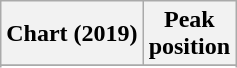<table class="wikitable sortable plainrowheaders">
<tr>
<th scope="col">Chart (2019)</th>
<th scope="col">Peak<br>position</th>
</tr>
<tr>
</tr>
<tr>
</tr>
</table>
